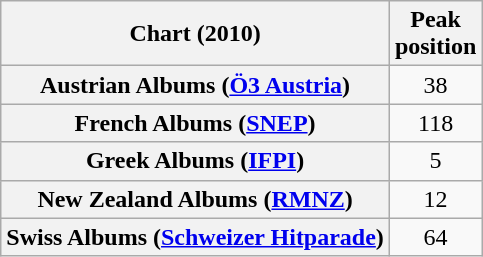<table class="wikitable sortable plainrowheaders">
<tr>
<th scope="col">Chart (2010)</th>
<th scope="col">Peak<br>position</th>
</tr>
<tr>
<th scope="row">Austrian Albums (<a href='#'>Ö3 Austria</a>)</th>
<td align="center">38</td>
</tr>
<tr>
<th scope="row">French Albums (<a href='#'>SNEP</a>)</th>
<td align="center">118</td>
</tr>
<tr>
<th scope="row">Greek Albums (<a href='#'>IFPI</a>)</th>
<td align="center">5</td>
</tr>
<tr>
<th scope="row">New Zealand Albums (<a href='#'>RMNZ</a>)</th>
<td align="center">12</td>
</tr>
<tr>
<th scope="row">Swiss Albums (<a href='#'>Schweizer Hitparade</a>)</th>
<td align="center">64</td>
</tr>
</table>
